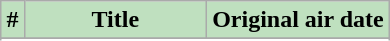<table class="wikitable plainrowheaders" style="background:#fff; margin:auto; width:auto;">
<tr>
<th style="background: #bfe0bf; width: 6%;">#</th>
<th style="background: #bfe0bf; width: 47%;">Title</th>
<th style="background: #bfe0bf; width: 47%;">Original air date</th>
</tr>
<tr>
</tr>
<tr>
</tr>
<tr>
</tr>
<tr>
</tr>
<tr>
</tr>
<tr>
</tr>
</table>
